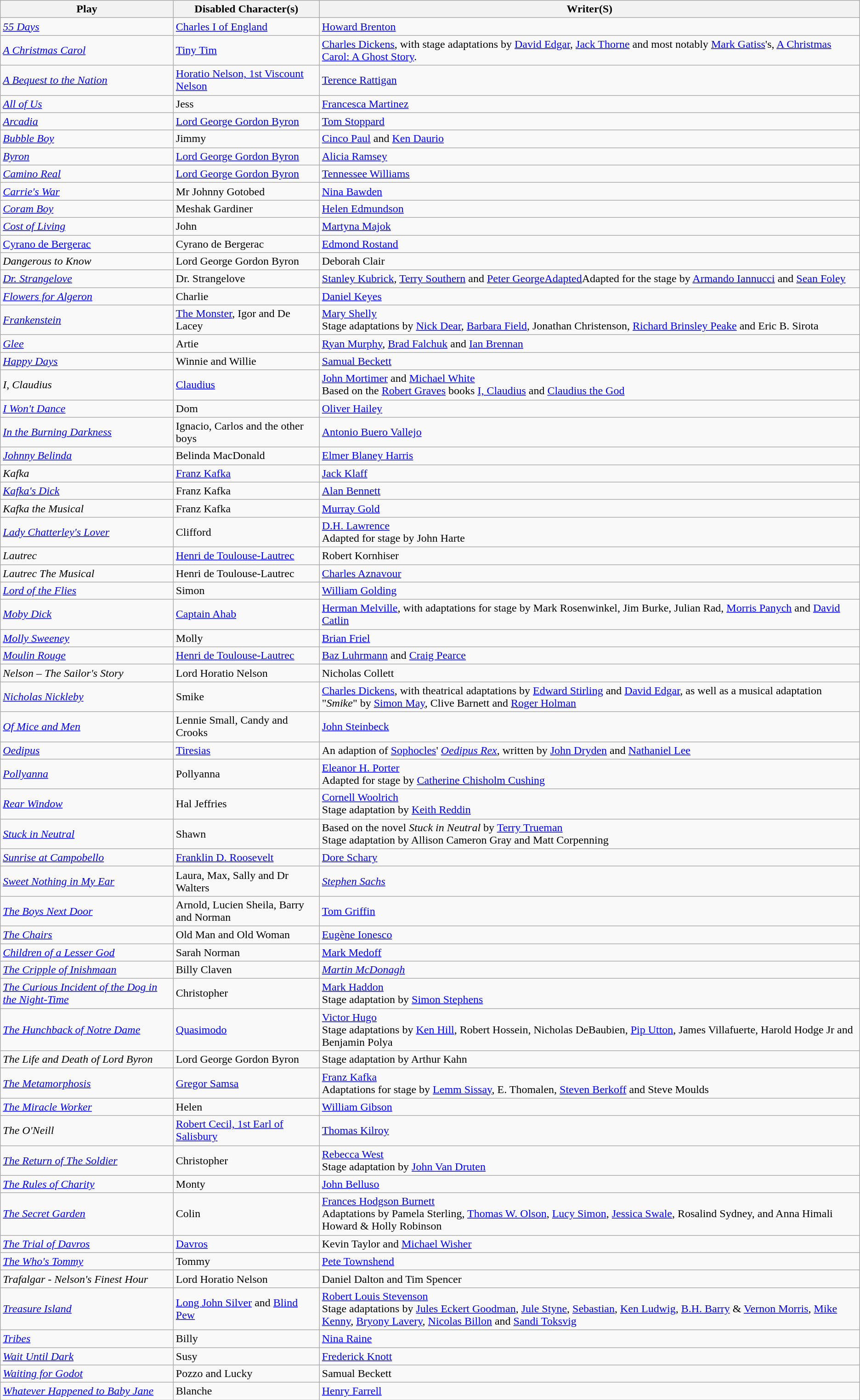<table class="wikitable">
<tr>
<th>Play</th>
<th>Disabled Character(s)</th>
<th>Writer(S)</th>
</tr>
<tr>
<td><em><a href='#'>55 Days</a></em></td>
<td><a href='#'>Charles I of England</a></td>
<td><a href='#'>Howard Brenton</a></td>
</tr>
<tr>
<td><em><a href='#'>A Christmas Carol</a></em></td>
<td><a href='#'>Tiny Tim</a></td>
<td><a href='#'>Charles Dickens</a>, with stage adaptations by <a href='#'>David Edgar</a>, <a href='#'>Jack Thorne</a> and most notably <a href='#'>Mark Gatiss</a>'s, <a href='#'>A Christmas Carol: A Ghost Story</a>.</td>
</tr>
<tr>
<td><em><a href='#'>A Bequest to the Nation</a></em></td>
<td><a href='#'>Horatio Nelson, 1st Viscount Nelson</a></td>
<td><a href='#'>Terence Rattigan</a></td>
</tr>
<tr>
<td><a href='#'><em>All of Us</em></a></td>
<td>Jess</td>
<td><a href='#'>Francesca Martinez</a></td>
</tr>
<tr>
<td><em><a href='#'>Arcadia</a></em></td>
<td><a href='#'>Lord George Gordon Byron</a></td>
<td><a href='#'>Tom Stoppard</a></td>
</tr>
<tr>
<td><a href='#'><em>Bubble Boy</em></a></td>
<td>Jimmy</td>
<td><a href='#'>Cinco Paul</a> and <a href='#'>Ken Daurio</a></td>
</tr>
<tr>
<td><a href='#'><em>Byron</em></a></td>
<td><a href='#'>Lord George Gordon Byron</a></td>
<td><a href='#'>Alicia Ramsey</a></td>
</tr>
<tr>
<td><a href='#'><em>Camino Real</em></a></td>
<td><a href='#'>Lord George Gordon Byron</a></td>
<td><a href='#'>Tennessee Williams</a></td>
</tr>
<tr>
<td><em><a href='#'>Carrie's War</a></em></td>
<td>Mr Johnny Gotobed</td>
<td><a href='#'>Nina Bawden</a></td>
</tr>
<tr>
<td><a href='#'><em>Coram Boy</em></a></td>
<td>Meshak Gardiner</td>
<td><a href='#'>Helen Edmundson</a></td>
</tr>
<tr>
<td><a href='#'><em>Cost of Living</em></a></td>
<td>John</td>
<td><a href='#'>Martyna Majok</a></td>
</tr>
<tr>
<td><a href='#'>Cyrano de Bergerac</a></td>
<td>Cyrano de Bergerac</td>
<td><a href='#'>Edmond Rostand</a></td>
</tr>
<tr>
<td><em>Dangerous to Know</em></td>
<td>Lord George Gordon Byron</td>
<td>Deborah Clair</td>
</tr>
<tr>
<td><a href='#'><em>Dr. Strangelove</em></a></td>
<td>Dr. Strangelove</td>
<td><a href='#'>Stanley Kubrick</a>, <a href='#'>Terry Southern</a> and <a href='#'>Peter GeorgeAdapted</a>Adapted for the stage by <a href='#'>Armando Iannucci</a> and <a href='#'>Sean Foley</a></td>
</tr>
<tr>
<td><a href='#'><em>Flowers for Algeron</em></a></td>
<td>Charlie</td>
<td><a href='#'>Daniel Keyes</a></td>
</tr>
<tr>
<td><a href='#'><em>Frankenstein</em></a></td>
<td><a href='#'>The Monster</a>, Igor and De Lacey</td>
<td><a href='#'>Mary Shelly</a><br>Stage adaptations by <a href='#'>Nick Dear</a>, <a href='#'>Barbara Field</a>, Jonathan Christenson, <a href='#'>Richard Brinsley Peake</a> and Eric B. Sirota</td>
</tr>
<tr>
<td><a href='#'><em>Glee</em></a></td>
<td>Artie</td>
<td><a href='#'>Ryan Murphy</a>, <a href='#'>Brad Falchuk</a> and <a href='#'>Ian Brennan</a></td>
</tr>
<tr>
<td><a href='#'><em>Happy Days</em></a></td>
<td>Winnie and Willie</td>
<td><a href='#'>Samual Beckett</a></td>
</tr>
<tr>
<td><em>I, Claudius</em></td>
<td><a href='#'>Claudius</a></td>
<td><a href='#'>John Mortimer</a> and <a href='#'>Michael White</a><br>Based on the <a href='#'>Robert Graves</a> books <a href='#'>I, Claudius</a> and <a href='#'>Claudius the God</a></td>
</tr>
<tr>
<td><a href='#'><em>I Won't Dance</em></a></td>
<td>Dom</td>
<td><a href='#'>Oliver Hailey</a></td>
</tr>
<tr>
<td><em><a href='#'>In the Burning Darkness</a></em></td>
<td>Ignacio, Carlos and the other boys</td>
<td><a href='#'>Antonio Buero Vallejo</a></td>
</tr>
<tr>
<td><em><a href='#'>Johnny Belinda</a></em></td>
<td>Belinda MacDonald</td>
<td><a href='#'>Elmer Blaney Harris</a></td>
</tr>
<tr>
<td><em>Kafka</em></td>
<td><a href='#'>Franz Kafka</a></td>
<td><a href='#'>Jack Klaff</a></td>
</tr>
<tr>
<td><em><a href='#'>Kafka's Dick</a></em></td>
<td>Franz Kafka</td>
<td><a href='#'>Alan Bennett</a></td>
</tr>
<tr>
<td><em>Kafka the Musical</em></td>
<td>Franz Kafka</td>
<td><a href='#'>Murray Gold</a></td>
</tr>
<tr>
<td><em><a href='#'>Lady Chatterley's Lover</a></em></td>
<td>Clifford</td>
<td><a href='#'>D.H. Lawrence</a><br>Adapted for stage by John Harte</td>
</tr>
<tr>
<td><em>Lautrec</em></td>
<td><a href='#'>Henri de Toulouse-Lautrec</a></td>
<td>Robert Kornhiser</td>
</tr>
<tr>
<td><em>Lautrec The Musical</em></td>
<td>Henri de Toulouse-Lautrec</td>
<td><a href='#'>Charles Aznavour</a></td>
</tr>
<tr>
<td><em><a href='#'>Lord of the Flies</a></em></td>
<td>Simon</td>
<td><a href='#'>William Golding</a></td>
</tr>
<tr>
<td><em><a href='#'>Moby Dick</a></em></td>
<td><a href='#'>Captain Ahab</a></td>
<td><a href='#'>Herman Melville</a>, with adaptations for stage by Mark Rosenwinkel, Jim Burke, Julian Rad, <a href='#'>Morris Panych</a> and <a href='#'>David Catlin</a></td>
</tr>
<tr>
<td><em><a href='#'>Molly Sweeney</a></em></td>
<td>Molly</td>
<td><a href='#'>Brian Friel</a></td>
</tr>
<tr>
<td><em><a href='#'>Moulin Rouge</a></em></td>
<td><a href='#'>Henri de Toulouse-Lautrec</a></td>
<td><a href='#'>Baz Luhrmann</a> and <a href='#'>Craig Pearce</a></td>
</tr>
<tr>
<td><em>Nelson – The Sailor's Story</em></td>
<td>Lord Horatio Nelson</td>
<td>Nicholas Collett</td>
</tr>
<tr>
<td><em><a href='#'>Nicholas Nickleby</a></em></td>
<td>Smike</td>
<td><a href='#'>Charles Dickens</a>, with theatrical adaptations by <a href='#'>Edward Stirling</a> and <a href='#'>David Edgar</a>, as well as a musical adaptation "<em>Smike</em>" by <a href='#'>Simon May</a>, Clive Barnett and <a href='#'>Roger Holman</a></td>
</tr>
<tr>
<td><em><a href='#'>Of Mice and Men</a></em></td>
<td>Lennie Small, Candy and Crooks</td>
<td><a href='#'>John Steinbeck</a></td>
</tr>
<tr>
<td><a href='#'><em>Oedipus</em></a></td>
<td><a href='#'>Tiresias</a></td>
<td>An adaption of <a href='#'>Sophocles</a>' <em><a href='#'>Oedipus Rex</a></em>, written by <a href='#'>John Dryden</a> and <a href='#'>Nathaniel Lee</a></td>
</tr>
<tr>
<td><em><a href='#'>Pollyanna</a></em></td>
<td>Pollyanna</td>
<td><a href='#'>Eleanor H. Porter</a><br>Adapted for stage by <a href='#'>Catherine Chisholm Cushing</a></td>
</tr>
<tr>
<td><em><a href='#'>Rear Window</a></em></td>
<td>Hal Jeffries</td>
<td><a href='#'>Cornell Woolrich</a><br>Stage adaptation by <a href='#'>Keith Reddin</a></td>
</tr>
<tr>
<td><em><a href='#'>Stuck in Neutral</a></em></td>
<td>Shawn</td>
<td>Based on the novel <em>Stuck in Neutral</em> by <a href='#'>Terry Trueman</a><br>Stage adaptation by Allison Cameron Gray and Matt Corpenning</td>
</tr>
<tr>
<td><em><a href='#'>Sunrise at Campobello</a></em></td>
<td><a href='#'>Franklin D. Roosevelt</a></td>
<td><a href='#'>Dore Schary</a></td>
</tr>
<tr>
<td><em><a href='#'>Sweet Nothing in My Ear</a></em></td>
<td>Laura, Max, Sally and Dr Walters</td>
<td><em><a href='#'>Stephen Sachs</a></em></td>
</tr>
<tr>
<td><a href='#'><em>The Boys Next Door</em></a></td>
<td>Arnold, Lucien Sheila, Barry and Norman</td>
<td><a href='#'>Tom Griffin</a></td>
</tr>
<tr>
<td><em><a href='#'>The Chairs</a></em></td>
<td>Old Man and Old Woman</td>
<td><a href='#'>Eugène Ionesco</a></td>
</tr>
<tr>
<td><a href='#'><em>Children of a Lesser God</em></a></td>
<td>Sarah Norman</td>
<td><a href='#'>Mark Medoff</a></td>
</tr>
<tr>
<td><em><a href='#'>The Cripple of Inishmaan</a></em></td>
<td>Billy Claven</td>
<td><em><a href='#'>Martin McDonagh</a></em></td>
</tr>
<tr>
<td><em><a href='#'>The Curious Incident of the Dog in the Night-Time</a></em></td>
<td>Christopher</td>
<td><a href='#'>Mark Haddon</a><br>Stage adaptation by <a href='#'>Simon Stephens</a></td>
</tr>
<tr>
<td><a href='#'><em>The Hunchback of Notre Dame</em></a></td>
<td><a href='#'>Quasimodo</a></td>
<td><a href='#'>Victor Hugo</a><br>Stage adaptations by <a href='#'>Ken Hill</a>, Robert Hossein, Nicholas DeBaubien, <a href='#'>Pip Utton</a>, James Villafuerte, Harold Hodge Jr and Benjamin Polya</td>
</tr>
<tr>
<td><em>The Life and Death of Lord Byron</em></td>
<td>Lord George Gordon Byron</td>
<td>Stage adaptation by Arthur Kahn</td>
</tr>
<tr>
<td><em><a href='#'>The Metamorphosis</a></em></td>
<td><a href='#'>Gregor Samsa</a></td>
<td><a href='#'>Franz Kafka</a><br>Adaptations for stage by <a href='#'>Lemm Sissay</a>, E. Thomalen, <a href='#'>Steven Berkoff</a> and Steve Moulds</td>
</tr>
<tr>
<td><a href='#'><em>The Miracle Worker</em></a></td>
<td>Helen</td>
<td><a href='#'>William Gibson</a></td>
</tr>
<tr>
<td><em>The O'Neill</em></td>
<td><a href='#'>Robert Cecil, 1st Earl of Salisbury</a></td>
<td><a href='#'>Thomas Kilroy</a></td>
</tr>
<tr>
<td><a href='#'><em>The Return of The Soldier</em></a></td>
<td>Christopher</td>
<td><a href='#'>Rebecca West</a><br>Stage adaptation by <a href='#'>John Van Druten</a></td>
</tr>
<tr>
<td><em><a href='#'>The Rules of Charity</a></em></td>
<td>Monty</td>
<td><a href='#'>John Belluso</a></td>
</tr>
<tr>
<td><em><a href='#'>The Secret Garden</a></em></td>
<td>Colin</td>
<td><a href='#'>Frances Hodgson Burnett</a><br>Adaptations by Pamela Sterling, <a href='#'>Thomas W. Olson</a>, <a href='#'>Lucy Simon</a>, <a href='#'>Jessica Swale</a>, Rosalind Sydney, and Anna Himali Howard & Holly Robinson</td>
</tr>
<tr>
<td><em><a href='#'>The Trial of Davros</a></em></td>
<td><a href='#'>Davros</a></td>
<td>Kevin Taylor and <a href='#'>Michael Wisher</a></td>
</tr>
<tr>
<td><em><a href='#'>The Who's Tommy</a></em></td>
<td>Tommy</td>
<td><a href='#'>Pete Townshend</a></td>
</tr>
<tr>
<td><em>Trafalgar - Nelson's Finest Hour</em></td>
<td>Lord Horatio Nelson</td>
<td>Daniel Dalton and Tim Spencer</td>
</tr>
<tr>
<td><em><a href='#'>Treasure Island</a></em></td>
<td><a href='#'>Long John Silver</a> and <a href='#'>Blind Pew</a></td>
<td><a href='#'>Robert Louis Stevenson</a><br>Stage adaptations by <a href='#'>Jules Eckert Goodman</a>, <a href='#'>Jule Styne</a>, <a href='#'>Sebastian</a>, <a href='#'>Ken Ludwig</a>, <a href='#'>B.H. Barry</a> & <a href='#'>Vernon Morris</a>, <a href='#'>Mike Kenny</a>, <a href='#'>Bryony Lavery</a>, <a href='#'>Nicolas Billon</a> and <a href='#'>Sandi Toksvig</a></td>
</tr>
<tr>
<td><a href='#'><em>Tribes</em></a></td>
<td>Billy</td>
<td><a href='#'>Nina Raine</a></td>
</tr>
<tr>
<td><em><a href='#'>Wait Until Dark</a></em></td>
<td>Susy</td>
<td><a href='#'>Frederick Knott</a></td>
</tr>
<tr>
<td><em><a href='#'>Waiting for Godot</a></em></td>
<td>Pozzo and Lucky</td>
<td>Samual Beckett</td>
</tr>
<tr>
<td><a href='#'><em>Whatever Happened to Baby Jane</em></a></td>
<td>Blanche</td>
<td><a href='#'>Henry Farrell</a></td>
</tr>
</table>
